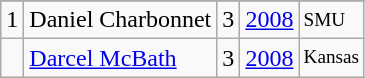<table class="wikitable">
<tr>
</tr>
<tr>
<td>1</td>
<td>Daniel Charbonnet</td>
<td>3</td>
<td><a href='#'>2008</a></td>
<td style="font-size:80%;">SMU</td>
</tr>
<tr>
<td></td>
<td><a href='#'>Darcel McBath</a></td>
<td>3</td>
<td><a href='#'>2008</a></td>
<td style="font-size:80%;">Kansas</td>
</tr>
</table>
